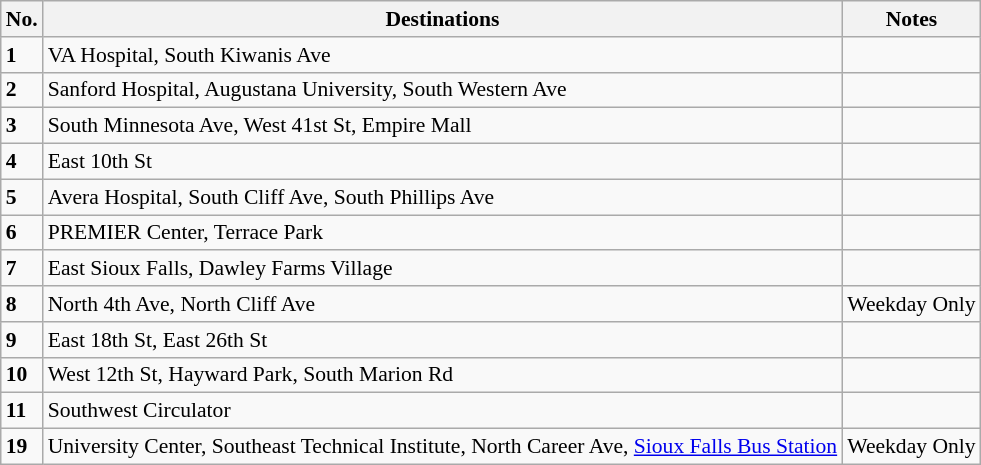<table class="wikitable" style="font-size:90%;border:1px;">
<tr>
<th>No.</th>
<th>Destinations</th>
<th>Notes</th>
</tr>
<tr>
<td><strong>1</strong></td>
<td>VA Hospital, South Kiwanis Ave</td>
<td></td>
</tr>
<tr>
<td><strong>2</strong></td>
<td>Sanford Hospital, Augustana University, South Western Ave</td>
<td></td>
</tr>
<tr>
<td><strong>3</strong></td>
<td>South Minnesota Ave, West 41st St, Empire Mall</td>
<td></td>
</tr>
<tr>
<td><strong>4</strong></td>
<td>East 10th St</td>
<td></td>
</tr>
<tr>
<td><strong>5</strong></td>
<td>Avera Hospital, South Cliff Ave, South Phillips Ave</td>
<td></td>
</tr>
<tr>
<td><strong>6</strong></td>
<td>PREMIER Center, Terrace Park</td>
<td></td>
</tr>
<tr>
<td><strong>7</strong></td>
<td>East Sioux Falls, Dawley Farms Village</td>
<td></td>
</tr>
<tr>
<td><strong>8</strong></td>
<td>North 4th Ave, North Cliff Ave</td>
<td>Weekday Only</td>
</tr>
<tr>
<td><strong>9</strong></td>
<td>East 18th St, East 26th St</td>
<td></td>
</tr>
<tr>
<td><strong>10</strong></td>
<td>West 12th St, Hayward Park, South Marion Rd</td>
<td></td>
</tr>
<tr>
<td><strong>11</strong></td>
<td>Southwest Circulator</td>
<td></td>
</tr>
<tr>
<td><strong>19</strong></td>
<td>University Center, Southeast Technical Institute, North Career Ave, <a href='#'>Sioux Falls Bus Station</a></td>
<td>Weekday Only</td>
</tr>
</table>
